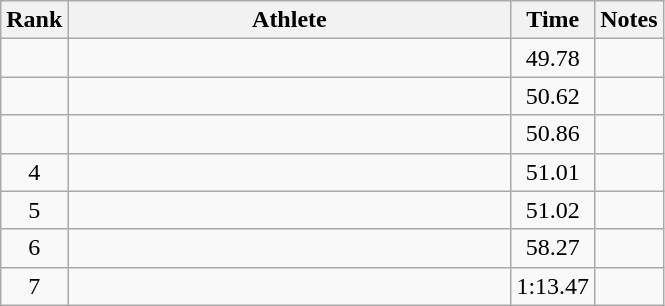<table class="wikitable" style="text-align:center">
<tr>
<th>Rank</th>
<th Style="width:18em">Athlete</th>
<th>Time</th>
<th>Notes</th>
</tr>
<tr>
<td></td>
<td style="text-align:left"></td>
<td>49.78</td>
<td></td>
</tr>
<tr>
<td></td>
<td style="text-align:left"></td>
<td>50.62</td>
<td></td>
</tr>
<tr>
<td></td>
<td style="text-align:left"></td>
<td>50.86</td>
<td></td>
</tr>
<tr>
<td>4</td>
<td style="text-align:left"></td>
<td>51.01</td>
<td></td>
</tr>
<tr>
<td>5</td>
<td style="text-align:left"></td>
<td>51.02</td>
<td></td>
</tr>
<tr>
<td>6</td>
<td style="text-align:left"></td>
<td>58.27</td>
<td></td>
</tr>
<tr>
<td>7</td>
<td style="text-align:left"></td>
<td>1:13.47</td>
<td></td>
</tr>
</table>
